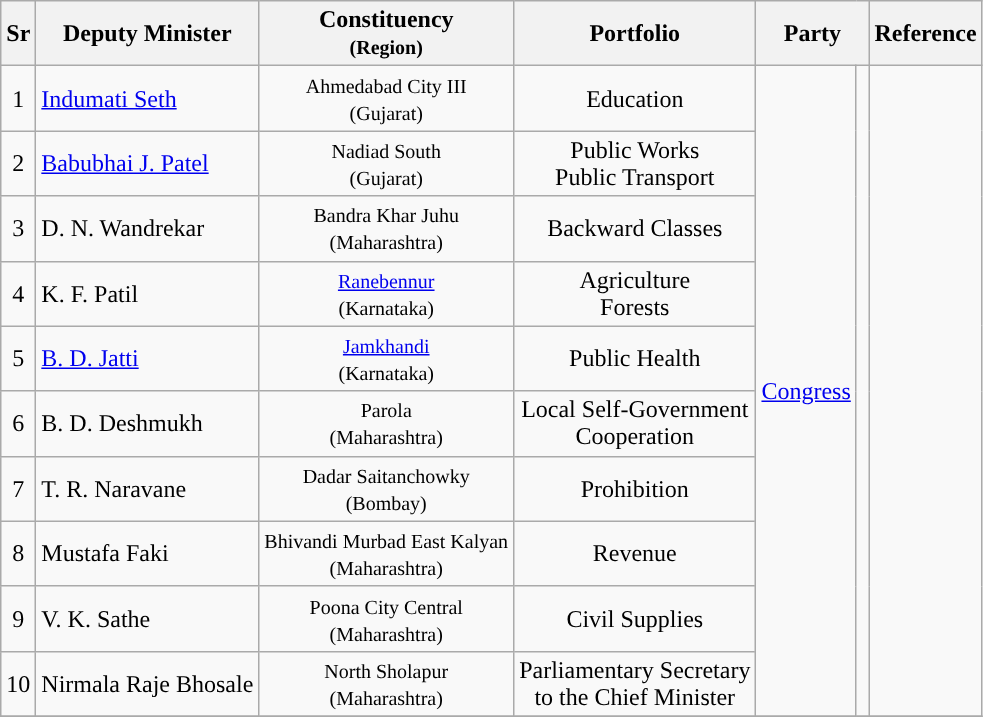<table class="wikitable">
<tr>
<th>Sr</th>
<th>Deputy Minister</th>
<th>Constituency<br><small>(Region)</small></th>
<th>Portfolio</th>
<th colspan="2" scope="col">Party</th>
<th>Reference</th>
</tr>
<tr>
<td style="text-align:center;">1</td>
<td><a href='#'>Indumati Seth</a></td>
<td style="text-align:center;"><small>Ahmedabad City III<br>(Gujarat)</small></td>
<td style="text-align:center;">Education</td>
<td style="text-align:center;" rowspan=10><a href='#'>Congress</a></td>
<td rowspan=10 style="width:1px; background-color: "></td>
<td style="text-align:center;" rowspan=10></td>
</tr>
<tr>
<td style="text-align:center;">2</td>
<td><a href='#'>Babubhai J. Patel</a></td>
<td style="text-align:center;"><small>Nadiad South<br>(Gujarat)</small></td>
<td style="text-align:center;">Public Works<br>Public Transport</td>
</tr>
<tr>
<td style="text-align:center;">3</td>
<td>D. N. Wandrekar</td>
<td style="text-align:center;"><small>Bandra Khar Juhu<br>(Maharashtra)</small></td>
<td style="text-align:center;">Backward Classes</td>
</tr>
<tr>
<td style="text-align:center;">4</td>
<td>K. F. Patil</td>
<td style="text-align:center;"><small><a href='#'>Ranebennur</a><br>(Karnataka)</small></td>
<td style="text-align:center;">Agriculture<br>Forests</td>
</tr>
<tr>
<td style="text-align:center;">5</td>
<td><a href='#'>B. D. Jatti</a></td>
<td style="text-align:center;"><small><a href='#'>Jamkhandi</a><br>(Karnataka)</small></td>
<td style="text-align:center;">Public Health</td>
</tr>
<tr>
<td style="text-align:center;">6</td>
<td>B. D. Deshmukh</td>
<td style="text-align:center;"><small>Parola<br>(Maharashtra)</small></td>
<td style="text-align:center;">Local Self-Government<br>Cooperation</td>
</tr>
<tr>
<td style="text-align:center;">7</td>
<td>T. R. Naravane</td>
<td style="text-align:center;"><small>Dadar Saitanchowky<br>(Bombay)</small></td>
<td style="text-align:center;">Prohibition</td>
</tr>
<tr>
<td style="text-align:center;">8</td>
<td>Mustafa Faki</td>
<td style="text-align:center;"><small>Bhivandi Murbad East Kalyan<br>(Maharashtra)</small></td>
<td style="text-align:center;">Revenue</td>
</tr>
<tr>
<td style="text-align:center;">9</td>
<td>V. K. Sathe</td>
<td style="text-align:center;"><small>Poona City Central<br>(Maharashtra)</small></td>
<td style="text-align:center;">Civil Supplies</td>
</tr>
<tr>
<td style="text-align:center;">10</td>
<td>Nirmala Raje Bhosale</td>
<td style="text-align:center;"><small>North Sholapur<br>(Maharashtra)</small></td>
<td style="text-align:center;">Parliamentary Secretary<br>to the Chief Minister</td>
</tr>
<tr>
</tr>
</table>
